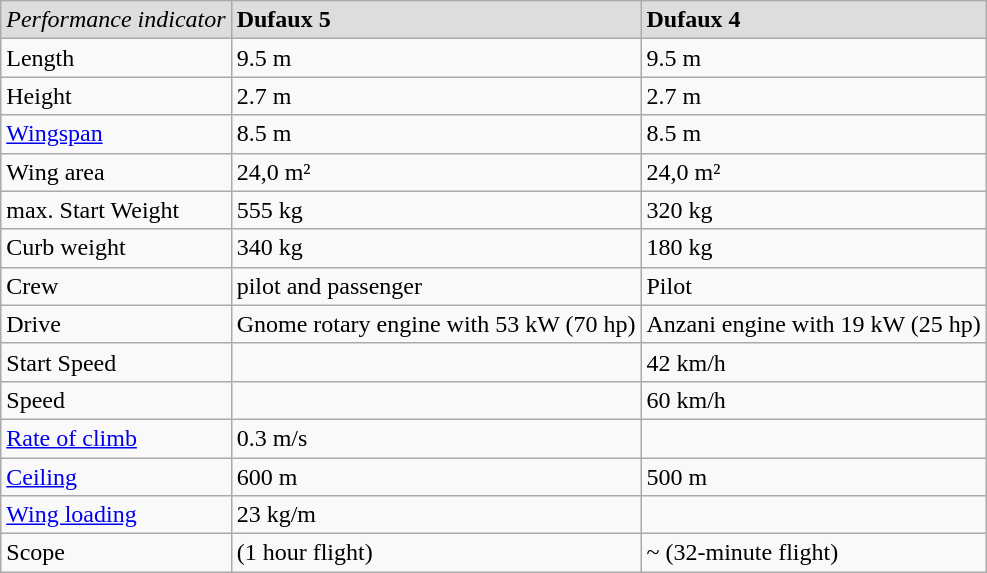<table Class = "wikitable sortable">
<tr>
<td style="background:#DDDDDD;"><em>Performance indicator</em></td>
<td style="background:#DDDDDD;"><strong>Dufaux 5</strong></td>
<td style="background:#DDDDDD;"><strong>Dufaux 4</strong> </td>
</tr>
<tr>
<td>Length</td>
<td>9.5 m</td>
<td>9.5 m</td>
</tr>
<tr>
<td>Height</td>
<td>2.7 m</td>
<td>2.7 m</td>
</tr>
<tr>
<td><a href='#'>Wingspan</a></td>
<td>8.5 m</td>
<td>8.5 m</td>
</tr>
<tr>
<td>Wing area</td>
<td>24,0 m²</td>
<td>24,0 m²</td>
</tr>
<tr>
<td>max. Start Weight</td>
<td>555 kg</td>
<td>320 kg</td>
</tr>
<tr>
<td>Curb weight</td>
<td>340 kg</td>
<td>180 kg</td>
</tr>
<tr>
<td>Crew</td>
<td>pilot and passenger</td>
<td>Pilot</td>
</tr>
<tr>
<td>Drive</td>
<td>Gnome rotary engine with 53 kW (70 hp)</td>
<td>Anzani engine with 19 kW (25 hp)</td>
</tr>
<tr>
<td>Start Speed</td>
<td></td>
<td>42 km/h</td>
</tr>
<tr>
<td>Speed</td>
<td></td>
<td>60 km/h</td>
</tr>
<tr>
<td><a href='#'>Rate of climb</a></td>
<td>0.3 m/s</td>
<td></td>
</tr>
<tr>
<td><a href='#'>Ceiling</a></td>
<td>600 m</td>
<td>500 m</td>
</tr>
<tr>
<td><a href='#'>Wing loading</a></td>
<td>23 kg/m</td>
<td></td>
</tr>
<tr>
<td>Scope</td>
<td> (1 hour flight)</td>
<td>~  (32-minute flight)</td>
</tr>
</table>
